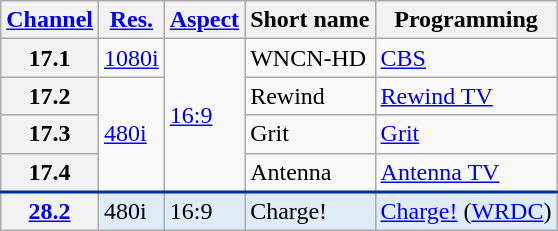<table class="wikitable">
<tr>
<th scope="col"><a href='#'>Channel</a></th>
<th scope="col"><a href='#'>Res.</a></th>
<th scope="col"><a href='#'>Aspect</a></th>
<th scope="col">Short name</th>
<th scope="col">Programming</th>
</tr>
<tr>
<th scope="row">17.1</th>
<td><a href='#'>1080i</a></td>
<td rowspan=4><a href='#'>16:9</a></td>
<td>WNCN-HD</td>
<td><a href='#'>CBS</a></td>
</tr>
<tr>
<th scope="row">17.2</th>
<td rowspan=3><a href='#'>480i</a></td>
<td>Rewind</td>
<td><a href='#'>Rewind TV</a></td>
</tr>
<tr>
<th scope="row">17.3</th>
<td>Grit</td>
<td><a href='#'>Grit</a></td>
</tr>
<tr>
<th scope="row">17.4</th>
<td>Antenna</td>
<td><a href='#'>Antenna TV</a></td>
</tr>
<tr style="background-color:#DFEBF6; border-top: 2px solid #003399;">
<th scope="row"><a href='#'>28.2</a></th>
<td>480i</td>
<td>16:9</td>
<td>Charge!</td>
<td><a href='#'>Charge!</a> (<a href='#'>WRDC</a>)</td>
</tr>
</table>
